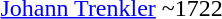<table>
<tr>
<td><a href='#'>Johann Trenkler</a></td>
<td>~1722</td>
</tr>
<tr>
</tr>
</table>
